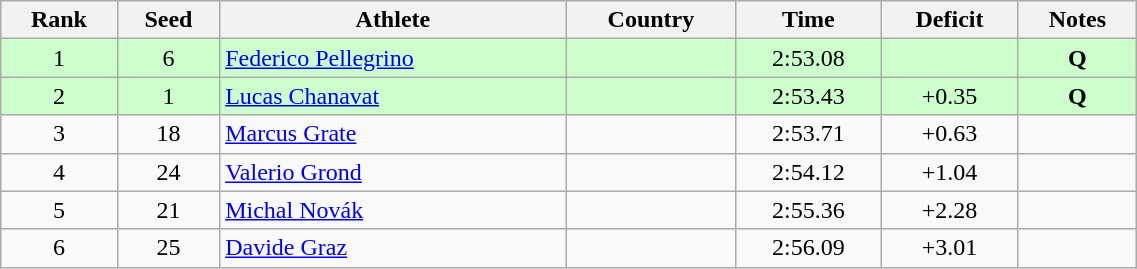<table class="wikitable sortable" style="text-align:center" width=60%>
<tr>
<th>Rank</th>
<th>Seed</th>
<th>Athlete</th>
<th>Country</th>
<th>Time</th>
<th>Deficit</th>
<th>Notes</th>
</tr>
<tr bgcolor=#ccffcc>
<td>1</td>
<td>6</td>
<td align=left><a href='#'>Federico Pellegrino</a></td>
<td align=left></td>
<td>2:53.08</td>
<td></td>
<td><strong>Q</strong></td>
</tr>
<tr bgcolor=#ccffcc>
<td>2</td>
<td>1</td>
<td align=left><a href='#'>Lucas Chanavat</a></td>
<td align=left></td>
<td>2:53.43</td>
<td>+0.35</td>
<td><strong>Q</strong></td>
</tr>
<tr>
<td>3</td>
<td>18</td>
<td align=left><a href='#'>Marcus Grate</a></td>
<td align=left></td>
<td>2:53.71</td>
<td>+0.63</td>
<td></td>
</tr>
<tr>
<td>4</td>
<td>24</td>
<td align=left><a href='#'>Valerio Grond</a></td>
<td align=left></td>
<td>2:54.12</td>
<td>+1.04</td>
<td></td>
</tr>
<tr>
<td>5</td>
<td>21</td>
<td align=left><a href='#'>Michal Novák</a></td>
<td align=left></td>
<td>2:55.36</td>
<td>+2.28</td>
<td></td>
</tr>
<tr>
<td>6</td>
<td>25</td>
<td align=left><a href='#'>Davide Graz</a></td>
<td align=left></td>
<td>2:56.09</td>
<td>+3.01</td>
<td></td>
</tr>
</table>
